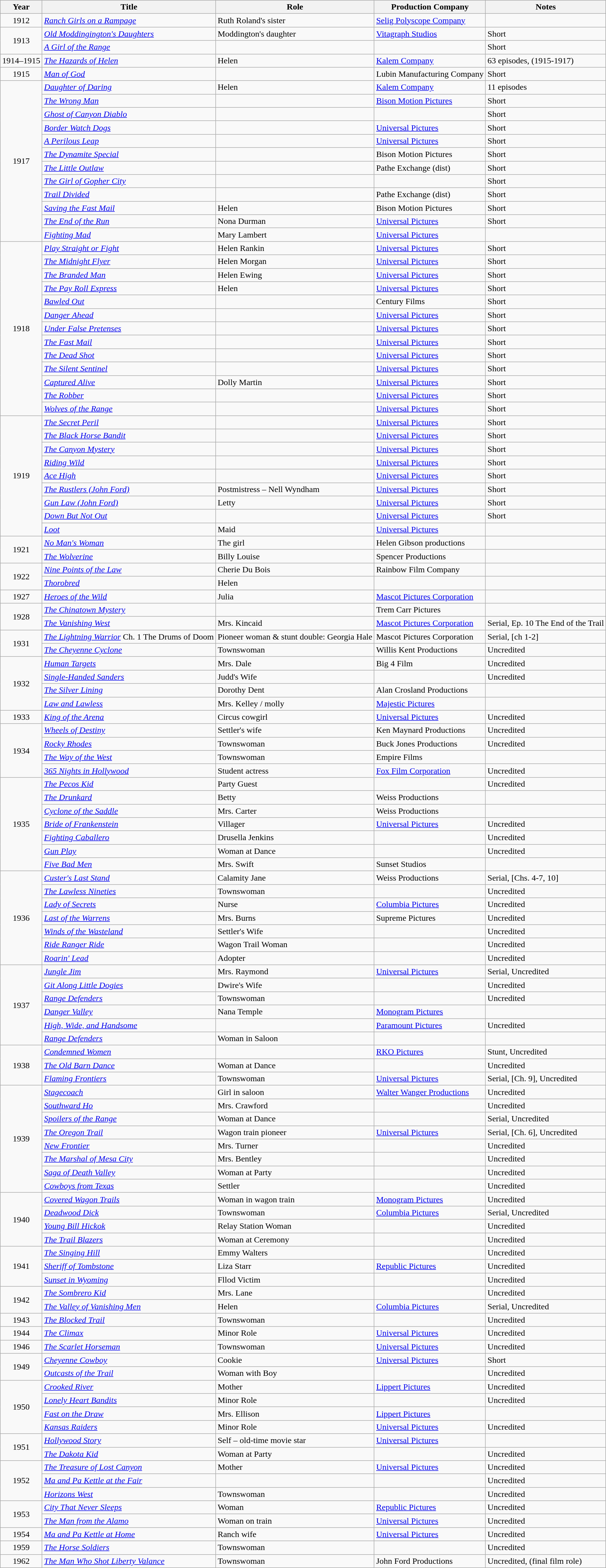<table class="wikitable">
<tr>
<th>Year</th>
<th>Title</th>
<th>Role</th>
<th>Production Company</th>
<th>Notes</th>
</tr>
<tr>
<td style="text-align:center;">1912</td>
<td><em><a href='#'>Ranch Girls on a Rampage</a></em></td>
<td>Ruth Roland's sister</td>
<td><a href='#'>Selig Polyscope Company</a></td>
<td></td>
</tr>
<tr>
<td style="text-align:center;" rowspan="2">1913</td>
<td><em><a href='#'>Old Moddingington's Daughters</a></em></td>
<td>Moddington's daughter</td>
<td><a href='#'>Vitagraph Studios</a></td>
<td>Short</td>
</tr>
<tr>
<td><em><a href='#'>A Girl of the Range</a></em></td>
<td></td>
<td></td>
<td>Short</td>
</tr>
<tr>
<td style="text-align:center;">1914–1915</td>
<td><em><a href='#'>The Hazards of Helen</a></em></td>
<td>Helen</td>
<td><a href='#'>Kalem Company</a></td>
<td>63 episodes, (1915-1917)</td>
</tr>
<tr>
<td style="text-align:center;">1915</td>
<td><em><a href='#'>Man of God</a></em></td>
<td></td>
<td>Lubin Manufacturing Company</td>
<td>Short</td>
</tr>
<tr>
<td style="text-align:center;" rowspan="12">1917</td>
<td><em><a href='#'>Daughter of Daring</a></em></td>
<td>Helen</td>
<td><a href='#'>Kalem Company</a></td>
<td>11 episodes</td>
</tr>
<tr>
<td><em><a href='#'>The Wrong Man</a></em></td>
<td></td>
<td><a href='#'>Bison Motion Pictures</a></td>
<td>Short</td>
</tr>
<tr>
<td><em><a href='#'>Ghost of Canyon Diablo</a></em></td>
<td></td>
<td></td>
<td>Short</td>
</tr>
<tr>
<td><em><a href='#'>Border Watch Dogs</a></em></td>
<td></td>
<td><a href='#'>Universal Pictures</a></td>
<td>Short</td>
</tr>
<tr>
<td><em><a href='#'>A Perilous Leap</a></em></td>
<td></td>
<td><a href='#'>Universal Pictures</a></td>
<td>Short</td>
</tr>
<tr>
<td><em><a href='#'>The Dynamite Special</a></em></td>
<td></td>
<td>Bison Motion Pictures</td>
<td>Short</td>
</tr>
<tr>
<td><em><a href='#'>The Little Outlaw</a></em></td>
<td></td>
<td>Pathe Exchange (dist)</td>
<td>Short</td>
</tr>
<tr>
<td><em><a href='#'>The Girl of Gopher City</a></em></td>
<td></td>
<td></td>
<td>Short</td>
</tr>
<tr>
<td><em><a href='#'>Trail Divided</a></em></td>
<td></td>
<td>Pathe Exchange (dist)</td>
<td>Short</td>
</tr>
<tr>
<td><em><a href='#'>Saving the Fast Mail</a></em></td>
<td>Helen</td>
<td>Bison Motion Pictures</td>
<td>Short</td>
</tr>
<tr>
<td><em><a href='#'>The End of the Run</a></em></td>
<td>Nona Durman</td>
<td><a href='#'>Universal Pictures</a></td>
<td>Short</td>
</tr>
<tr>
<td><em><a href='#'>Fighting Mad</a></em></td>
<td>Mary Lambert</td>
<td><a href='#'>Universal Pictures</a></td>
<td></td>
</tr>
<tr>
<td style="text-align:center;" rowspan="13">1918</td>
<td><em><a href='#'>Play Straight or Fight</a></em></td>
<td>Helen Rankin</td>
<td><a href='#'>Universal Pictures</a></td>
<td>Short</td>
</tr>
<tr>
<td><em><a href='#'>The Midnight Flyer</a></em></td>
<td>Helen Morgan</td>
<td><a href='#'>Universal Pictures</a></td>
<td>Short</td>
</tr>
<tr>
<td><em><a href='#'>The Branded Man</a></em></td>
<td>Helen Ewing</td>
<td><a href='#'>Universal Pictures</a></td>
<td>Short</td>
</tr>
<tr>
<td><em><a href='#'>The Pay Roll Express</a></em></td>
<td>Helen</td>
<td><a href='#'>Universal Pictures</a></td>
<td>Short</td>
</tr>
<tr>
<td><em><a href='#'>Bawled Out</a></em></td>
<td></td>
<td>Century Films</td>
<td>Short</td>
</tr>
<tr>
<td><em><a href='#'>Danger Ahead</a></em></td>
<td></td>
<td><a href='#'>Universal Pictures</a></td>
<td>Short</td>
</tr>
<tr>
<td><em><a href='#'>Under False Pretenses</a></em></td>
<td></td>
<td><a href='#'>Universal Pictures</a></td>
<td>Short</td>
</tr>
<tr>
<td><em><a href='#'>The Fast Mail</a></em></td>
<td></td>
<td><a href='#'>Universal Pictures</a></td>
<td>Short</td>
</tr>
<tr>
<td><em><a href='#'>The Dead Shot</a></em></td>
<td></td>
<td><a href='#'>Universal Pictures</a></td>
<td>Short</td>
</tr>
<tr>
<td><em><a href='#'>The Silent Sentinel</a></em></td>
<td></td>
<td><a href='#'>Universal Pictures</a></td>
<td>Short</td>
</tr>
<tr>
<td><em><a href='#'>Captured Alive</a></em></td>
<td>Dolly Martin</td>
<td><a href='#'>Universal Pictures</a></td>
<td>Short</td>
</tr>
<tr>
<td><em><a href='#'>The Robber</a></em></td>
<td></td>
<td><a href='#'>Universal Pictures</a></td>
<td>Short</td>
</tr>
<tr>
<td><em><a href='#'>Wolves of the Range</a></em></td>
<td></td>
<td><a href='#'>Universal Pictures</a></td>
<td>Short</td>
</tr>
<tr>
<td style="text-align:center;" rowspan="9">1919</td>
<td><em><a href='#'>The Secret Peril</a></em></td>
<td></td>
<td><a href='#'>Universal Pictures</a></td>
<td>Short</td>
</tr>
<tr>
<td><em><a href='#'>The Black Horse Bandit</a></em></td>
<td></td>
<td><a href='#'>Universal Pictures</a></td>
<td>Short</td>
</tr>
<tr>
<td><em><a href='#'>The Canyon Mystery</a></em></td>
<td></td>
<td><a href='#'>Universal Pictures</a></td>
<td>Short</td>
</tr>
<tr>
<td><em><a href='#'>Riding Wild</a></em></td>
<td></td>
<td><a href='#'>Universal Pictures</a></td>
<td>Short</td>
</tr>
<tr>
<td><em><a href='#'>Ace High</a></em></td>
<td></td>
<td><a href='#'>Universal Pictures</a></td>
<td>Short</td>
</tr>
<tr>
<td><em><a href='#'>The Rustlers (John Ford)</a></em></td>
<td>Postmistress – Nell Wyndham</td>
<td><a href='#'>Universal Pictures</a></td>
<td>Short</td>
</tr>
<tr>
<td><em><a href='#'>Gun Law (John Ford)</a></em></td>
<td>Letty</td>
<td><a href='#'>Universal Pictures</a></td>
<td>Short</td>
</tr>
<tr>
<td><em><a href='#'>Down But Not Out</a></em></td>
<td></td>
<td><a href='#'>Universal Pictures</a></td>
<td>Short</td>
</tr>
<tr>
<td><em><a href='#'>Loot</a></em></td>
<td>Maid</td>
<td><a href='#'>Universal Pictures</a></td>
<td></td>
</tr>
<tr>
<td style="text-align:center;" rowspan="2">1921</td>
<td><em><a href='#'>No Man's Woman</a></em></td>
<td>The girl</td>
<td>Helen Gibson productions</td>
<td></td>
</tr>
<tr>
<td><em><a href='#'>The Wolverine</a></em></td>
<td>Billy Louise</td>
<td>Spencer Productions</td>
<td></td>
</tr>
<tr>
<td style="text-align:center;" rowspan="2">1922</td>
<td><em><a href='#'>Nine Points of the Law</a></em></td>
<td>Cherie Du Bois</td>
<td>Rainbow Film Company</td>
<td></td>
</tr>
<tr>
<td><em><a href='#'>Thorobred</a></em></td>
<td>Helen</td>
<td></td>
<td></td>
</tr>
<tr>
<td style="text-align:center;">1927</td>
<td><em><a href='#'>Heroes of the Wild</a></em></td>
<td>Julia</td>
<td><a href='#'>Mascot Pictures Corporation</a></td>
<td></td>
</tr>
<tr>
<td style="text-align:center;" rowspan="2">1928</td>
<td><em><a href='#'>The Chinatown Mystery</a></em></td>
<td></td>
<td>Trem Carr Pictures</td>
<td></td>
</tr>
<tr>
<td><em><a href='#'>The Vanishing West</a></em></td>
<td>Mrs. Kincaid</td>
<td><a href='#'>Mascot Pictures Corporation</a></td>
<td>Serial, Ep. 10 The End of the Trail</td>
</tr>
<tr>
<td style="text-align:center;" rowspan="2">1931</td>
<td><em><a href='#'>The Lightning Warrior</a></em> Ch. 1 The Drums of Doom</td>
<td>Pioneer woman & stunt double: Georgia Hale</td>
<td>Mascot Pictures Corporation</td>
<td>Serial, [ch 1-2]</td>
</tr>
<tr>
<td><em><a href='#'>The Cheyenne Cyclone</a></em></td>
<td>Townswoman</td>
<td>Willis Kent Productions</td>
<td>Uncredited</td>
</tr>
<tr>
<td style="text-align:center;" rowspan="4">1932</td>
<td><em><a href='#'>Human Targets</a></em></td>
<td>Mrs. Dale</td>
<td>Big 4 Film</td>
<td>Uncredited</td>
</tr>
<tr>
<td><em><a href='#'>Single-Handed Sanders</a></em></td>
<td>Judd's Wife</td>
<td></td>
<td>Uncredited</td>
</tr>
<tr>
<td><em><a href='#'>The Silver Lining</a></em></td>
<td>Dorothy Dent</td>
<td>Alan Crosland Productions</td>
<td></td>
</tr>
<tr>
<td><em><a href='#'>Law and Lawless</a></em></td>
<td>Mrs. Kelley / molly</td>
<td><a href='#'>Majestic Pictures</a></td>
<td></td>
</tr>
<tr>
<td style="text-align:center;">1933</td>
<td><em><a href='#'>King of the Arena</a></em></td>
<td>Circus cowgirl</td>
<td><a href='#'>Universal Pictures</a></td>
<td>Uncredited</td>
</tr>
<tr>
<td style="text-align:center;" rowspan="4">1934</td>
<td><em><a href='#'>Wheels of Destiny</a></em></td>
<td>Settler's wife</td>
<td>Ken Maynard Productions</td>
<td>Uncredited</td>
</tr>
<tr>
<td><em><a href='#'>Rocky Rhodes</a></em></td>
<td>Townswoman</td>
<td>Buck Jones Productions</td>
<td>Uncredited</td>
</tr>
<tr>
<td><em><a href='#'>The Way of the West</a></em></td>
<td>Townswoman</td>
<td>Empire Films</td>
<td></td>
</tr>
<tr>
<td><em><a href='#'>365 Nights in Hollywood</a></em></td>
<td>Student actress</td>
<td><a href='#'>Fox Film Corporation</a></td>
<td>Uncredited</td>
</tr>
<tr>
<td style="text-align:center;" rowspan="7">1935</td>
<td><em><a href='#'>The Pecos Kid</a></em></td>
<td>Party Guest</td>
<td></td>
<td>Uncredited</td>
</tr>
<tr>
<td><em><a href='#'>The Drunkard</a></em></td>
<td>Betty</td>
<td>Weiss Productions</td>
<td></td>
</tr>
<tr>
<td><em><a href='#'>Cyclone of the Saddle</a></em></td>
<td>Mrs. Carter</td>
<td>Weiss Productions</td>
<td></td>
</tr>
<tr>
<td><em><a href='#'>Bride of Frankenstein</a></em></td>
<td>Villager</td>
<td><a href='#'>Universal Pictures</a></td>
<td>Uncredited</td>
</tr>
<tr>
<td><em><a href='#'>Fighting Caballero</a></em></td>
<td>Drusella Jenkins</td>
<td></td>
<td>Uncredited</td>
</tr>
<tr>
<td><em><a href='#'>Gun Play</a></em></td>
<td>Woman at Dance</td>
<td></td>
<td>Uncredited</td>
</tr>
<tr>
<td><em><a href='#'>Five Bad Men</a></em></td>
<td>Mrs. Swift</td>
<td>Sunset Studios</td>
<td></td>
</tr>
<tr>
<td style="text-align:center;" rowspan="7">1936</td>
<td><em><a href='#'>Custer's Last Stand</a></em></td>
<td>Calamity Jane</td>
<td>Weiss Productions</td>
<td>Serial, [Chs. 4-7, 10]</td>
</tr>
<tr>
<td><em><a href='#'>The Lawless Nineties</a></em></td>
<td>Townswoman</td>
<td></td>
<td>Uncredited</td>
</tr>
<tr>
<td><em><a href='#'>Lady of Secrets</a></em></td>
<td>Nurse</td>
<td><a href='#'>Columbia Pictures</a></td>
<td>Uncredited</td>
</tr>
<tr>
<td><em><a href='#'>Last of the Warrens</a></em></td>
<td>Mrs. Burns</td>
<td>Supreme Pictures</td>
<td>Uncredited</td>
</tr>
<tr>
<td><em><a href='#'>Winds of the Wasteland</a></em></td>
<td>Settler's Wife</td>
<td></td>
<td>Uncredited</td>
</tr>
<tr>
<td><em><a href='#'>Ride Ranger Ride</a></em></td>
<td>Wagon Trail Woman</td>
<td></td>
<td>Uncredited</td>
</tr>
<tr>
<td><em><a href='#'>Roarin' Lead</a></em></td>
<td>Adopter</td>
<td></td>
<td>Uncredited</td>
</tr>
<tr>
<td style="text-align:center;" rowspan="6">1937</td>
<td><em><a href='#'>Jungle Jim</a></em></td>
<td>Mrs. Raymond</td>
<td><a href='#'>Universal Pictures</a></td>
<td>Serial, Uncredited</td>
</tr>
<tr>
<td><em><a href='#'>Git Along Little Dogies</a></em></td>
<td>Dwire's Wife</td>
<td></td>
<td>Uncredited</td>
</tr>
<tr>
<td><em><a href='#'>Range Defenders</a></em></td>
<td>Townswoman</td>
<td></td>
<td>Uncredited</td>
</tr>
<tr>
<td><em><a href='#'>Danger Valley</a></em></td>
<td>Nana Temple</td>
<td><a href='#'>Monogram Pictures</a></td>
<td></td>
</tr>
<tr>
<td><em><a href='#'>High, Wide, and Handsome</a></em></td>
<td></td>
<td><a href='#'>Paramount Pictures</a></td>
<td>Uncredited</td>
</tr>
<tr>
<td><em><a href='#'>Range Defenders</a></em></td>
<td>Woman in Saloon</td>
<td></td>
<td></td>
</tr>
<tr>
<td style="text-align:center;" rowspan="3">1938</td>
<td><em><a href='#'>Condemned Women</a></em></td>
<td></td>
<td><a href='#'>RKO Pictures</a></td>
<td>Stunt, Uncredited</td>
</tr>
<tr>
<td><em><a href='#'>The Old Barn Dance</a></em></td>
<td>Woman at Dance</td>
<td></td>
<td>Uncredited</td>
</tr>
<tr>
<td><em><a href='#'>Flaming Frontiers</a></em></td>
<td>Townswoman</td>
<td><a href='#'>Universal Pictures</a></td>
<td>Serial, [Ch. 9], Uncredited</td>
</tr>
<tr>
<td style="text-align:center;" rowspan="8">1939</td>
<td><em><a href='#'>Stagecoach</a></em></td>
<td>Girl in saloon</td>
<td><a href='#'>Walter Wanger Productions</a></td>
<td>Uncredited</td>
</tr>
<tr>
<td><em><a href='#'>Southward Ho</a></em></td>
<td>Mrs. Crawford</td>
<td></td>
<td>Uncredited</td>
</tr>
<tr>
<td><em><a href='#'>Spoilers of the Range</a></em></td>
<td>Woman at Dance</td>
<td></td>
<td>Serial, Uncredited</td>
</tr>
<tr>
<td><em><a href='#'>The Oregon Trail</a></em></td>
<td>Wagon train pioneer</td>
<td><a href='#'>Universal Pictures</a></td>
<td>Serial, [Ch. 6], Uncredited</td>
</tr>
<tr>
<td><em><a href='#'>New Frontier</a></em></td>
<td>Mrs. Turner</td>
<td></td>
<td>Uncredited</td>
</tr>
<tr>
<td><em><a href='#'>The Marshal of Mesa City</a></em></td>
<td>Mrs. Bentley</td>
<td></td>
<td>Uncredited</td>
</tr>
<tr>
<td><em><a href='#'>Saga of Death Valley</a></em></td>
<td>Woman at Party</td>
<td></td>
<td>Uncredited</td>
</tr>
<tr>
<td><em><a href='#'>Cowboys from Texas</a></em></td>
<td>Settler</td>
<td></td>
<td>Uncredited</td>
</tr>
<tr>
<td style="text-align:center;" rowspan="4">1940</td>
<td><em><a href='#'>Covered Wagon Trails</a></em></td>
<td>Woman in wagon train</td>
<td><a href='#'>Monogram Pictures</a></td>
<td>Uncredited</td>
</tr>
<tr>
<td><em><a href='#'>Deadwood Dick</a></em></td>
<td>Townswoman</td>
<td><a href='#'>Columbia Pictures</a></td>
<td>Serial, Uncredited</td>
</tr>
<tr>
<td><em><a href='#'>Young Bill Hickok</a></em></td>
<td>Relay Station Woman</td>
<td></td>
<td>Uncredited</td>
</tr>
<tr>
<td><em><a href='#'>The Trail Blazers</a></em></td>
<td>Woman at Ceremony</td>
<td></td>
<td>Uncredited</td>
</tr>
<tr>
<td style="text-align:center;" rowspan="3">1941</td>
<td><em><a href='#'>The Singing Hill</a></em></td>
<td>Emmy Walters</td>
<td></td>
<td>Uncredited</td>
</tr>
<tr>
<td><em><a href='#'>Sheriff of Tombstone</a></em></td>
<td>Liza Starr</td>
<td><a href='#'>Republic Pictures</a></td>
<td>Uncredited</td>
</tr>
<tr>
<td><em><a href='#'>Sunset in Wyoming</a></em></td>
<td>Fllod Victim</td>
<td></td>
<td>Uncredited</td>
</tr>
<tr>
<td style="text-align:center;" rowspan="2">1942</td>
<td><em><a href='#'>The Sombrero Kid</a></em></td>
<td>Mrs. Lane</td>
<td></td>
<td>Uncredited</td>
</tr>
<tr>
<td><em><a href='#'>The Valley of Vanishing Men</a></em></td>
<td>Helen</td>
<td><a href='#'>Columbia Pictures</a></td>
<td>Serial, Uncredited</td>
</tr>
<tr>
<td style="text-align:center;">1943</td>
<td><em><a href='#'>The Blocked Trail</a></em></td>
<td>Townswoman</td>
<td></td>
<td>Uncredited</td>
</tr>
<tr>
<td style="text-align:center;">1944</td>
<td><em><a href='#'>The Climax</a></em></td>
<td>Minor Role</td>
<td><a href='#'>Universal Pictures</a></td>
<td>Uncredited</td>
</tr>
<tr>
<td style="text-align:center;">1946</td>
<td><em><a href='#'>The Scarlet Horseman</a></em></td>
<td>Townswoman</td>
<td><a href='#'>Universal Pictures</a></td>
<td>Uncredited</td>
</tr>
<tr>
<td style="text-align:center;" rowspan="2">1949</td>
<td><em><a href='#'>Cheyenne Cowboy</a></em></td>
<td>Cookie</td>
<td><a href='#'>Universal Pictures</a></td>
<td>Short</td>
</tr>
<tr>
<td><em><a href='#'>Outcasts of the Trail</a></em></td>
<td>Woman with Boy</td>
<td></td>
<td>Uncredited</td>
</tr>
<tr>
<td style="text-align:center;" rowspan="4">1950</td>
<td><em><a href='#'>Crooked River</a></em></td>
<td>Mother</td>
<td><a href='#'>Lippert Pictures</a></td>
<td>Uncredited</td>
</tr>
<tr>
<td><em><a href='#'>Lonely Heart Bandits</a></em></td>
<td>Minor Role</td>
<td></td>
<td>Uncredited</td>
</tr>
<tr>
<td><em><a href='#'>Fast on the Draw</a></em></td>
<td>Mrs. Ellison</td>
<td><a href='#'>Lippert Pictures</a></td>
<td></td>
</tr>
<tr>
<td><em><a href='#'>Kansas Raiders</a></em></td>
<td>Minor Role</td>
<td><a href='#'>Universal Pictures</a></td>
<td>Uncredited</td>
</tr>
<tr>
<td style="text-align:center;" rowspan="2">1951</td>
<td><em><a href='#'>Hollywood Story</a></em></td>
<td>Self – old-time movie star</td>
<td><a href='#'>Universal Pictures</a></td>
<td></td>
</tr>
<tr>
<td><em><a href='#'>The Dakota Kid</a></em></td>
<td>Woman at Party</td>
<td></td>
<td>Uncredited</td>
</tr>
<tr>
<td style="text-align:center;" rowspan="3">1952</td>
<td><em><a href='#'>The Treasure of Lost Canyon</a></em></td>
<td>Mother</td>
<td><a href='#'>Universal Pictures</a></td>
<td>Uncredited</td>
</tr>
<tr>
<td><em><a href='#'>Ma and Pa Kettle at the Fair</a></em></td>
<td></td>
<td></td>
<td>Uncredited</td>
</tr>
<tr>
<td><em><a href='#'>Horizons West</a></em></td>
<td>Townswoman</td>
<td></td>
<td>Uncredited</td>
</tr>
<tr>
<td style="text-align:center;" rowspan="2">1953</td>
<td><em><a href='#'>City That Never Sleeps</a></em></td>
<td>Woman</td>
<td><a href='#'>Republic Pictures</a></td>
<td>Uncredited</td>
</tr>
<tr>
<td><em><a href='#'>The Man from the Alamo</a></em></td>
<td>Woman on train</td>
<td><a href='#'>Universal Pictures</a></td>
<td>Uncredited</td>
</tr>
<tr>
<td style="text-align:center;">1954</td>
<td><em><a href='#'>Ma and Pa Kettle at Home</a></em></td>
<td>Ranch wife</td>
<td><a href='#'>Universal Pictures</a></td>
<td>Uncredited</td>
</tr>
<tr>
<td style="text-align:center;">1959</td>
<td><em><a href='#'>The Horse Soldiers</a></em></td>
<td>Townswoman</td>
<td></td>
<td>Uncredited</td>
</tr>
<tr>
<td style="text-align:center;">1962</td>
<td><em><a href='#'>The Man Who Shot Liberty Valance</a></em></td>
<td>Townswoman</td>
<td>John Ford Productions</td>
<td>Uncredited, (final film role)</td>
</tr>
</table>
